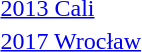<table>
<tr>
<td><a href='#'>2013 Cali</a></td>
<td></td>
<td></td>
<td></td>
</tr>
<tr>
<td><a href='#'>2017 Wrocław</a></td>
<td></td>
<td></td>
<td></td>
</tr>
</table>
